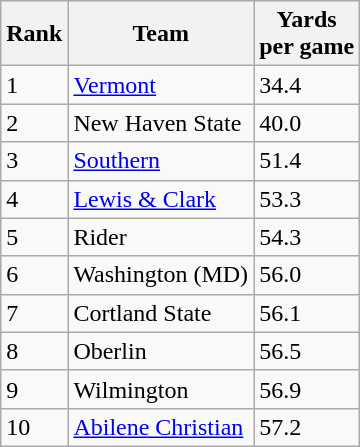<table class="wikitable sortable">
<tr>
<th>Rank</th>
<th>Team</th>
<th>Yards<br>per game</th>
</tr>
<tr>
<td>1</td>
<td><a href='#'>Vermont</a></td>
<td>34.4</td>
</tr>
<tr>
<td>2</td>
<td>New Haven State</td>
<td>40.0</td>
</tr>
<tr>
<td>3</td>
<td><a href='#'>Southern</a></td>
<td>51.4</td>
</tr>
<tr>
<td>4</td>
<td><a href='#'>Lewis & Clark</a></td>
<td>53.3</td>
</tr>
<tr>
<td>5</td>
<td>Rider</td>
<td>54.3</td>
</tr>
<tr>
<td>6</td>
<td>Washington (MD)</td>
<td>56.0</td>
</tr>
<tr>
<td>7</td>
<td>Cortland State</td>
<td>56.1</td>
</tr>
<tr>
<td>8</td>
<td>Oberlin</td>
<td>56.5</td>
</tr>
<tr>
<td>9</td>
<td>Wilmington</td>
<td>56.9</td>
</tr>
<tr>
<td>10</td>
<td><a href='#'>Abilene Christian</a></td>
<td>57.2</td>
</tr>
</table>
